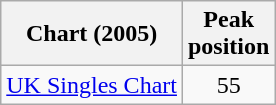<table class="wikitable">
<tr>
<th>Chart (2005)</th>
<th>Peak<br>position</th>
</tr>
<tr>
<td><a href='#'>UK Singles Chart</a></td>
<td align="center">55</td>
</tr>
</table>
